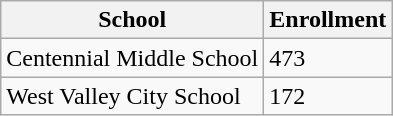<table class="wikitable">
<tr>
<th ->School</th>
<th>Enrollment</th>
</tr>
<tr>
<td>Centennial Middle School</td>
<td>473</td>
</tr>
<tr>
<td>West Valley City School</td>
<td>172</td>
</tr>
</table>
